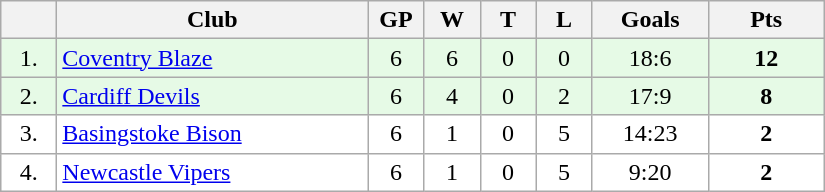<table class="wikitable">
<tr>
<th width="30"></th>
<th width="200">Club</th>
<th width="30">GP</th>
<th width="30">W</th>
<th width="30">T</th>
<th width="30">L</th>
<th width="70">Goals</th>
<th width="70">Pts</th>
</tr>
<tr bgcolor="#e6fae6" align="center">
<td>1.</td>
<td align="left"><a href='#'>Coventry Blaze</a></td>
<td>6</td>
<td>6</td>
<td>0</td>
<td>0</td>
<td>18:6</td>
<td><strong>12</strong></td>
</tr>
<tr bgcolor="#e6fae6" align="center">
<td>2.</td>
<td align="left"><a href='#'>Cardiff Devils</a></td>
<td>6</td>
<td>4</td>
<td>0</td>
<td>2</td>
<td>17:9</td>
<td><strong>8</strong></td>
</tr>
<tr bgcolor="#FFFFFF" align="center">
<td>3.</td>
<td align="left"><a href='#'>Basingstoke Bison</a></td>
<td>6</td>
<td>1</td>
<td>0</td>
<td>5</td>
<td>14:23</td>
<td><strong>2</strong></td>
</tr>
<tr bgcolor="#FFFFFF" align="center">
<td>4.</td>
<td align="left"><a href='#'>Newcastle Vipers</a></td>
<td>6</td>
<td>1</td>
<td>0</td>
<td>5</td>
<td>9:20</td>
<td><strong>2</strong></td>
</tr>
</table>
